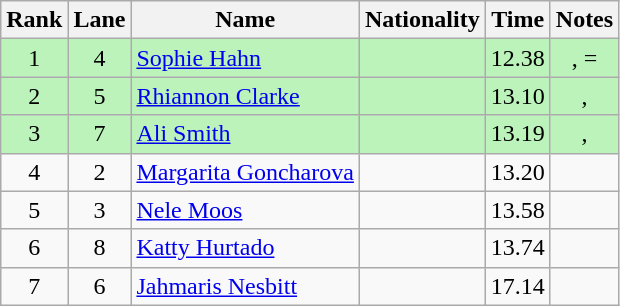<table class="wikitable sortable" style="text-align:center">
<tr>
<th>Rank</th>
<th>Lane</th>
<th>Name</th>
<th>Nationality</th>
<th>Time</th>
<th>Notes</th>
</tr>
<tr bgcolor=bbf3bb>
<td>1</td>
<td>4</td>
<td align="left"><a href='#'>Sophie Hahn</a></td>
<td align="left"></td>
<td>12.38</td>
<td>, =</td>
</tr>
<tr bgcolor=bbf3bb>
<td>2</td>
<td>5</td>
<td align="left"><a href='#'>Rhiannon Clarke</a></td>
<td align="left"></td>
<td>13.10</td>
<td>, </td>
</tr>
<tr bgcolor=bbf3bb>
<td>3</td>
<td>7</td>
<td align="left"><a href='#'>Ali Smith</a></td>
<td align="left"></td>
<td>13.19</td>
<td>, </td>
</tr>
<tr>
<td>4</td>
<td>2</td>
<td align="left"><a href='#'>Margarita Goncharova</a></td>
<td align="left"></td>
<td>13.20</td>
<td></td>
</tr>
<tr>
<td>5</td>
<td>3</td>
<td align="left"><a href='#'>Nele Moos</a></td>
<td align="left"></td>
<td>13.58</td>
<td></td>
</tr>
<tr>
<td>6</td>
<td>8</td>
<td align="left"><a href='#'>Katty Hurtado</a></td>
<td align="left"></td>
<td>13.74</td>
<td></td>
</tr>
<tr>
<td>7</td>
<td>6</td>
<td align="left"><a href='#'>Jahmaris Nesbitt</a></td>
<td align="left"></td>
<td>17.14</td>
<td></td>
</tr>
</table>
